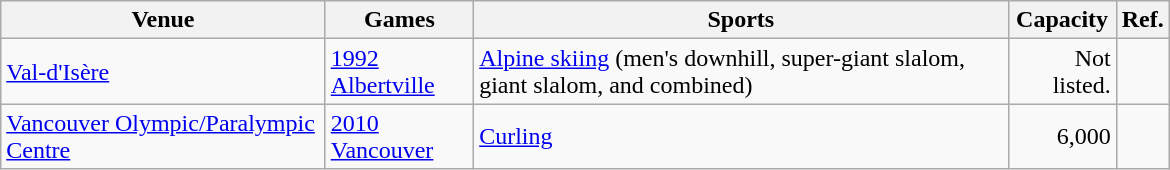<table class="wikitable sortable" width=780px>
<tr>
<th>Venue</th>
<th>Games</th>
<th>Sports</th>
<th>Capacity</th>
<th>Ref.</th>
</tr>
<tr>
<td><a href='#'>Val-d'Isère</a></td>
<td><a href='#'>1992 Albertville</a></td>
<td><a href='#'>Alpine skiing</a> (men's downhill, super-giant slalom, giant slalom, and combined)</td>
<td align="right">Not listed.</td>
<td align=center></td>
</tr>
<tr>
<td><a href='#'>Vancouver Olympic/Paralympic Centre</a></td>
<td><a href='#'>2010 Vancouver</a></td>
<td><a href='#'>Curling</a></td>
<td align="right">6,000</td>
<td align=center></td>
</tr>
</table>
